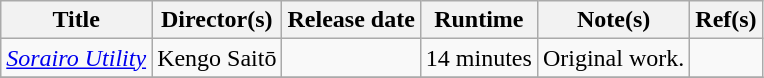<table class="wikitable sortable">
<tr>
<th scope="col">Title</th>
<th scope="col">Director(s)</th>
<th scope="col">Release date</th>
<th scope="col">Runtime</th>
<th scope="col" class="unsortable">Note(s)</th>
<th scope="col" class="unsortable">Ref(s)</th>
</tr>
<tr>
<td><em><a href='#'>Sorairo Utility</a></em></td>
<td>Kengo Saitō</td>
<td></td>
<td>14 minutes</td>
<td>Original work.</td>
<td style="text-align:center"></td>
</tr>
<tr>
</tr>
</table>
